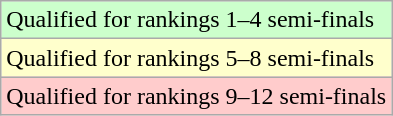<table class="wikitable">
<tr>
<td style="background:#cfc;">Qualified for rankings 1–4 semi-finals</td>
</tr>
<tr>
<td style="background:#ffc;">Qualified for rankings 5–8 semi-finals</td>
</tr>
<tr>
<td style="background:#fcc;">Qualified for rankings 9–12 semi-finals</td>
</tr>
</table>
